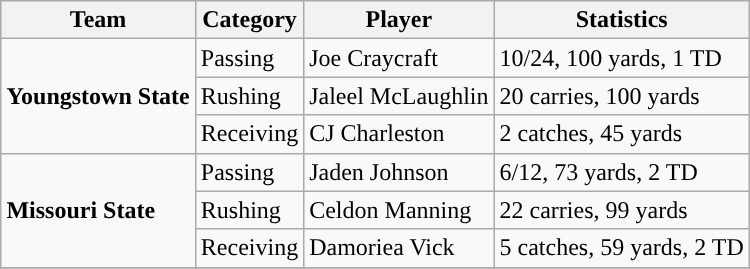<table class="wikitable" style="float: right;">
<tr>
<th>Team</th>
<th>Category</th>
<th>Player</th>
<th>Statistics</th>
</tr>
<tr>
<td rowspan=3><strong>Youngstown State</strong></td>
<td>Passing</td>
<td>Joe Craycraft</td>
<td>10/24, 100 yards, 1 TD</td>
</tr>
<tr>
<td>Rushing</td>
<td>Jaleel McLaughlin</td>
<td>20 carries, 100 yards</td>
</tr>
<tr>
<td>Receiving</td>
<td>CJ Charleston</td>
<td>2 catches, 45 yards</td>
</tr>
<tr>
<td rowspan=3><strong>Missouri State</strong></td>
<td>Passing</td>
<td>Jaden Johnson</td>
<td>6/12, 73 yards, 2 TD</td>
</tr>
<tr>
<td>Rushing</td>
<td>Celdon Manning</td>
<td>22 carries, 99 yards</td>
</tr>
<tr>
<td>Receiving</td>
<td>Damoriea Vick</td>
<td>5 catches, 59 yards, 2 TD</td>
</tr>
<tr>
</tr>
</table>
